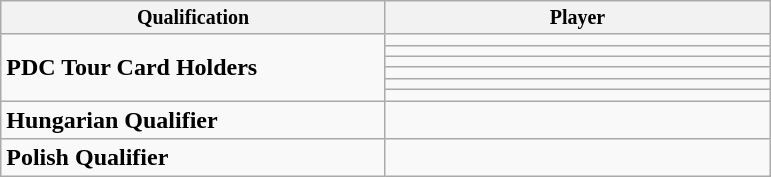<table class="wikitable">
<tr style="font-size:10pt;font-weight:bold">
<th width="250">Qualification</th>
<th width="250">Player</th>
</tr>
<tr>
<td rowspan="6"><strong>PDC Tour Card Holders</strong></td>
<td></td>
</tr>
<tr>
<td></td>
</tr>
<tr>
<td></td>
</tr>
<tr>
<td></td>
</tr>
<tr>
<td></td>
</tr>
<tr>
<td></td>
</tr>
<tr>
<td><strong>Hungarian Qualifier</strong></td>
<td></td>
</tr>
<tr>
<td><strong>Polish Qualifier</strong></td>
<td></td>
</tr>
</table>
